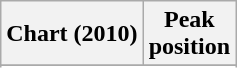<table class="wikitable">
<tr>
<th>Chart (2010)</th>
<th>Peak<br>position</th>
</tr>
<tr>
</tr>
<tr>
</tr>
</table>
